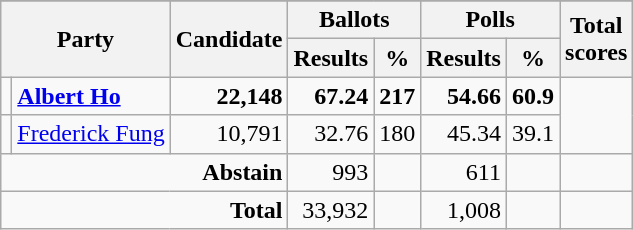<table class="wikitable" style="text-align:right">
<tr>
</tr>
<tr>
<th colspan=2 rowspan=2>Party</th>
<th rowspan=2>Candidate</th>
<th colspan=2>Ballots</th>
<th colspan=2>Polls</th>
<th rowspan=2>Total<br>scores</th>
</tr>
<tr>
<th>Results</th>
<th>%</th>
<th>Results</th>
<th>%</th>
</tr>
<tr>
<td></td>
<td align=left><strong><a href='#'>Albert Ho</a></strong></td>
<td><strong>22,148</strong></td>
<td><strong>67.24</strong></td>
<td><strong>217</strong></td>
<td><strong>54.66</strong></td>
<td><strong>60.9</strong></td>
</tr>
<tr>
<td></td>
<td align=left><a href='#'>Frederick Fung</a></td>
<td>10,791</td>
<td>32.76</td>
<td>180</td>
<td>45.34</td>
<td>39.1</td>
</tr>
<tr>
<td colspan=3><strong>Abstain</strong></td>
<td>993</td>
<td></td>
<td>611</td>
<td></td>
<td></td>
</tr>
<tr>
<td colspan=3><strong>Total</strong></td>
<td>33,932</td>
<td></td>
<td>1,008</td>
<td></td>
<td></td>
</tr>
</table>
